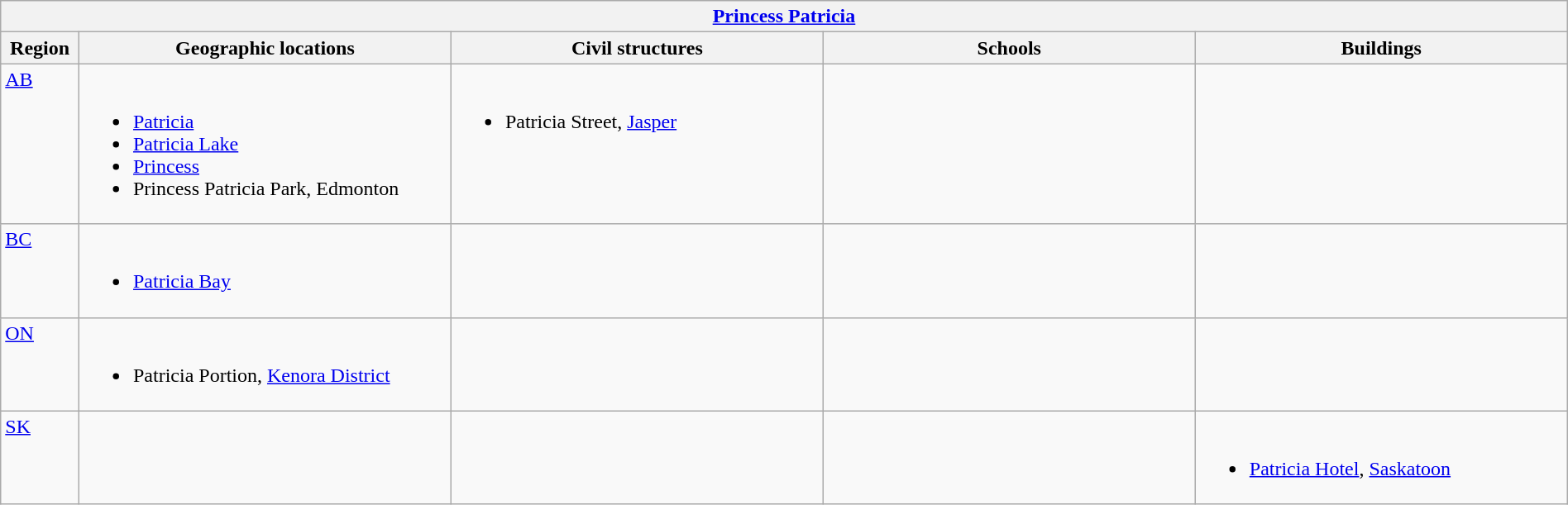<table class="wikitable" width="100%">
<tr>
<th colspan="5"> <a href='#'>Princess Patricia</a></th>
</tr>
<tr>
<th width="5%">Region</th>
<th width="23.75%">Geographic locations</th>
<th width="23.75%">Civil structures</th>
<th width="23.75%">Schools</th>
<th width="23.75%">Buildings</th>
</tr>
<tr>
<td align=left valign=top> <a href='#'>AB</a></td>
<td align=left valign=top><br><ul><li><a href='#'>Patricia</a></li><li><a href='#'>Patricia Lake</a></li><li><a href='#'>Princess</a></li><li>Princess Patricia Park, Edmonton</li></ul></td>
<td align=left valign=top><br><ul><li>Patricia Street, <a href='#'>Jasper</a></li></ul></td>
<td></td>
<td></td>
</tr>
<tr>
<td align=left valign=top> <a href='#'>BC</a></td>
<td align=left valign=top><br><ul><li><a href='#'>Patricia Bay</a></li></ul></td>
<td></td>
<td></td>
<td></td>
</tr>
<tr>
<td align=left valign=top> <a href='#'>ON</a></td>
<td align=left valign=top><br><ul><li>Patricia Portion, <a href='#'>Kenora District</a></li></ul></td>
<td></td>
<td></td>
<td></td>
</tr>
<tr>
<td align=left valign=top> <a href='#'>SK</a></td>
<td></td>
<td></td>
<td></td>
<td align=left valign=top><br><ul><li><a href='#'>Patricia Hotel</a>, <a href='#'>Saskatoon</a></li></ul></td>
</tr>
</table>
